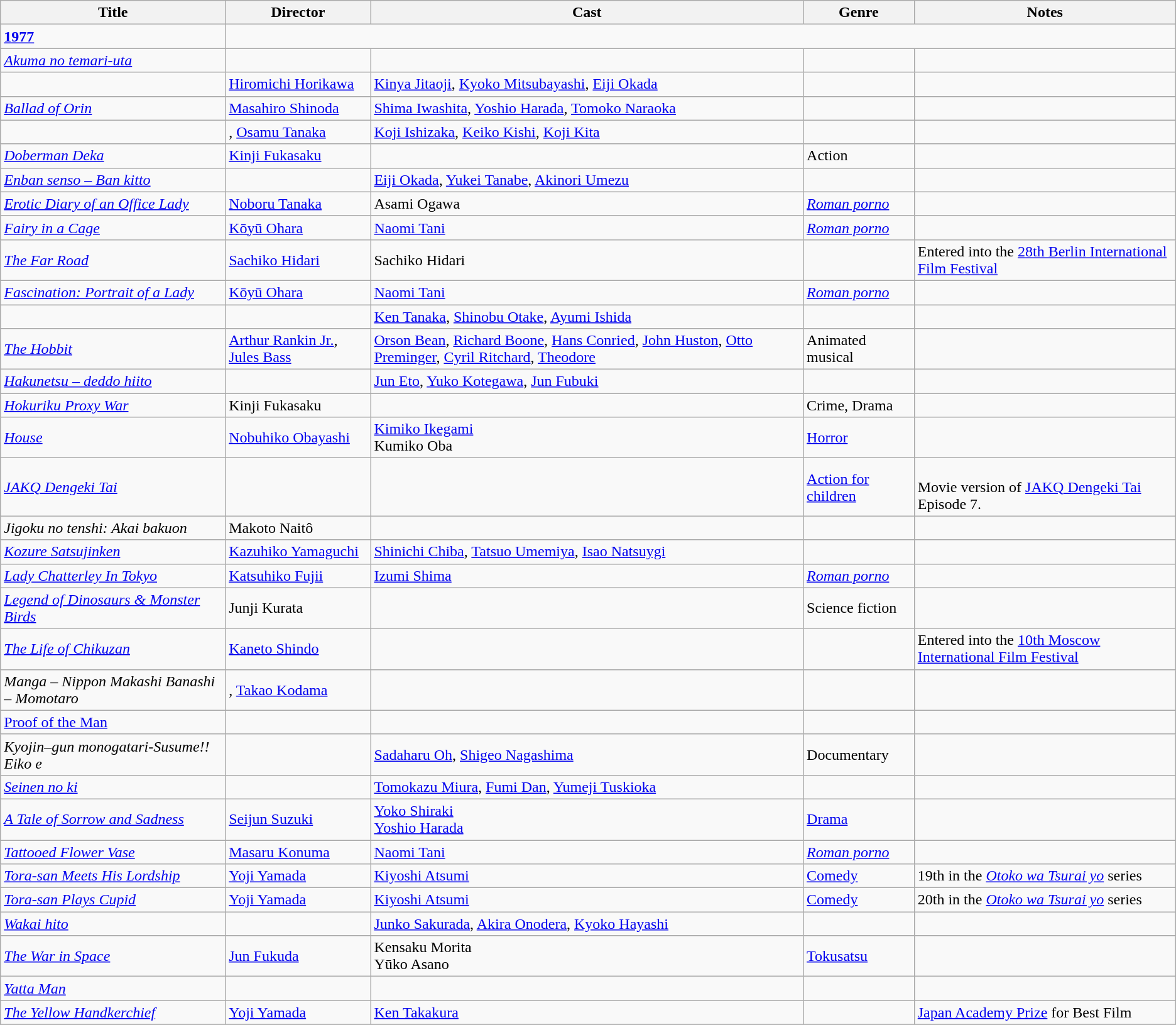<table class="wikitable">
<tr>
<th>Title</th>
<th>Director</th>
<th>Cast</th>
<th>Genre</th>
<th>Notes</th>
</tr>
<tr>
<td><strong><a href='#'>1977</a></strong></td>
</tr>
<tr>
<td><em><a href='#'>Akuma no temari-uta</a></em></td>
<td></td>
<td></td>
<td></td>
<td></td>
</tr>
<tr>
<td></td>
<td><a href='#'>Hiromichi Horikawa</a></td>
<td><a href='#'>Kinya Jitaoji</a>, <a href='#'>Kyoko Mitsubayashi</a>, <a href='#'>Eiji Okada</a></td>
<td></td>
<td></td>
</tr>
<tr>
<td><em><a href='#'>Ballad of Orin</a></em></td>
<td><a href='#'>Masahiro Shinoda</a></td>
<td><a href='#'>Shima Iwashita</a>, <a href='#'>Yoshio Harada</a>, <a href='#'>Tomoko Naraoka</a></td>
<td></td>
<td></td>
</tr>
<tr>
<td></td>
<td>, <a href='#'>Osamu Tanaka</a></td>
<td><a href='#'>Koji Ishizaka</a>, <a href='#'>Keiko Kishi</a>, <a href='#'>Koji Kita</a></td>
<td></td>
<td></td>
</tr>
<tr>
<td><em><a href='#'>Doberman Deka</a></em></td>
<td><a href='#'>Kinji Fukasaku</a></td>
<td></td>
<td>Action</td>
<td></td>
</tr>
<tr>
<td><em><a href='#'>Enban senso – Ban kitto</a></em></td>
<td></td>
<td><a href='#'>Eiji Okada</a>, <a href='#'>Yukei Tanabe</a>, <a href='#'>Akinori Umezu</a></td>
<td></td>
<td></td>
</tr>
<tr>
<td><em><a href='#'>Erotic Diary of an Office Lady</a></em></td>
<td><a href='#'>Noboru Tanaka</a></td>
<td>Asami Ogawa</td>
<td><a href='#'><em>Roman porno</em></a></td>
<td></td>
</tr>
<tr>
<td><em><a href='#'>Fairy in a Cage</a></em></td>
<td><a href='#'>Kōyū Ohara</a></td>
<td><a href='#'>Naomi Tani</a></td>
<td><a href='#'><em>Roman porno</em></a></td>
<td></td>
</tr>
<tr>
<td><em><a href='#'>The Far Road</a></em></td>
<td><a href='#'>Sachiko Hidari</a></td>
<td>Sachiko Hidari</td>
<td></td>
<td>Entered into the <a href='#'>28th Berlin International Film Festival</a></td>
</tr>
<tr>
<td><em><a href='#'>Fascination: Portrait of a Lady</a></em></td>
<td><a href='#'>Kōyū Ohara</a></td>
<td><a href='#'>Naomi Tani</a></td>
<td><a href='#'><em>Roman porno</em></a></td>
<td></td>
</tr>
<tr>
<td></td>
<td></td>
<td><a href='#'>Ken Tanaka</a>, <a href='#'>Shinobu Otake</a>, <a href='#'>Ayumi Ishida</a></td>
<td></td>
<td></td>
</tr>
<tr>
<td><em><a href='#'>The Hobbit</a></em></td>
<td><a href='#'>Arthur Rankin Jr.</a>, <a href='#'>Jules Bass</a></td>
<td><a href='#'>Orson Bean</a>, <a href='#'>Richard Boone</a>, <a href='#'>Hans Conried</a>, <a href='#'>John Huston</a>, <a href='#'>Otto Preminger</a>, <a href='#'>Cyril Ritchard</a>, <a href='#'>Theodore</a></td>
<td>Animated musical</td>
<td></td>
</tr>
<tr>
<td><em><a href='#'>Hakunetsu – deddo hiito</a></em></td>
<td></td>
<td><a href='#'>Jun Eto</a>, <a href='#'>Yuko Kotegawa</a>, <a href='#'>Jun Fubuki</a></td>
<td></td>
<td></td>
</tr>
<tr>
<td><em><a href='#'>Hokuriku Proxy War</a></em></td>
<td>Kinji Fukasaku</td>
<td></td>
<td>Crime, Drama</td>
<td></td>
</tr>
<tr>
<td><em><a href='#'>House</a></em></td>
<td><a href='#'>Nobuhiko Obayashi</a></td>
<td><a href='#'>Kimiko Ikegami</a><br>Kumiko Oba</td>
<td><a href='#'>Horror</a></td>
<td></td>
</tr>
<tr>
<td><em><a href='#'>JAKQ Dengeki Tai</a></em></td>
<td></td>
<td></td>
<td><a href='#'>Action for children</a></td>
<td><br>Movie version of <a href='#'>JAKQ Dengeki Tai</a> Episode 7.</td>
</tr>
<tr>
<td><em>Jigoku no tenshi: Akai bakuon</em></td>
<td>Makoto Naitô</td>
<td></td>
<td></td>
<td></td>
</tr>
<tr>
<td><em><a href='#'>Kozure Satsujinken</a></em></td>
<td><a href='#'>Kazuhiko Yamaguchi</a></td>
<td><a href='#'>Shinichi Chiba</a>, <a href='#'>Tatsuo Umemiya</a>, <a href='#'>Isao Natsuygi</a></td>
<td></td>
<td></td>
</tr>
<tr>
<td><em><a href='#'>Lady Chatterley In Tokyo</a></em></td>
<td><a href='#'>Katsuhiko Fujii</a></td>
<td><a href='#'>Izumi Shima</a></td>
<td><a href='#'><em>Roman porno</em></a></td>
<td></td>
</tr>
<tr>
<td><em><a href='#'>Legend of Dinosaurs & Monster Birds</a></em></td>
<td>Junji Kurata</td>
<td></td>
<td>Science fiction</td>
<td></td>
</tr>
<tr>
<td><em><a href='#'>The Life of Chikuzan</a></em></td>
<td><a href='#'>Kaneto Shindo</a></td>
<td></td>
<td></td>
<td>Entered into the <a href='#'>10th Moscow International Film Festival</a></td>
</tr>
<tr>
<td><em>Manga – Nippon Makashi Banashi – Momotaro</em></td>
<td>, <a href='#'>Takao Kodama</a></td>
<td></td>
<td></td>
<td></td>
</tr>
<tr>
<td><a href='#'>Proof of the Man</a></td>
<td></td>
<td></td>
<td></td>
<td></td>
</tr>
<tr>
<td><em>Kyojin–gun monogatari-Susume!! Eiko e</em></td>
<td></td>
<td><a href='#'>Sadaharu Oh</a>, <a href='#'>Shigeo Nagashima</a></td>
<td>Documentary</td>
<td></td>
</tr>
<tr>
<td><em><a href='#'>Seinen no ki</a></em></td>
<td></td>
<td><a href='#'>Tomokazu Miura</a>, <a href='#'>Fumi Dan</a>, <a href='#'>Yumeji Tuskioka</a></td>
<td></td>
<td></td>
</tr>
<tr>
<td><em><a href='#'>A Tale of Sorrow and Sadness</a></em></td>
<td><a href='#'>Seijun Suzuki</a></td>
<td><a href='#'>Yoko Shiraki</a><br><a href='#'>Yoshio Harada</a></td>
<td><a href='#'>Drama</a></td>
<td></td>
</tr>
<tr>
<td><em><a href='#'>Tattooed Flower Vase</a></em></td>
<td><a href='#'>Masaru Konuma</a></td>
<td><a href='#'>Naomi Tani</a></td>
<td><a href='#'><em>Roman porno</em></a></td>
<td></td>
</tr>
<tr>
<td><em><a href='#'>Tora-san Meets His Lordship</a></em></td>
<td><a href='#'>Yoji Yamada</a></td>
<td><a href='#'>Kiyoshi Atsumi</a></td>
<td><a href='#'>Comedy</a></td>
<td>19th in the <em><a href='#'>Otoko wa Tsurai yo</a></em> series</td>
</tr>
<tr>
<td><em><a href='#'>Tora-san Plays Cupid</a></em></td>
<td><a href='#'>Yoji Yamada</a></td>
<td><a href='#'>Kiyoshi Atsumi</a></td>
<td><a href='#'>Comedy</a></td>
<td>20th in the <em><a href='#'>Otoko wa Tsurai yo</a></em> series</td>
</tr>
<tr>
<td><em><a href='#'>Wakai hito</a></em></td>
<td></td>
<td><a href='#'>Junko Sakurada</a>, <a href='#'>Akira Onodera</a>, <a href='#'>Kyoko Hayashi</a></td>
<td></td>
<td></td>
</tr>
<tr>
<td><em><a href='#'>The War in Space</a></em></td>
<td><a href='#'>Jun Fukuda</a></td>
<td>Kensaku Morita<br>Yūko Asano</td>
<td><a href='#'>Tokusatsu</a></td>
<td></td>
</tr>
<tr>
<td><em><a href='#'>Yatta Man</a></em></td>
<td></td>
<td></td>
<td></td>
<td></td>
</tr>
<tr>
<td><em><a href='#'>The Yellow Handkerchief</a></em></td>
<td><a href='#'>Yoji Yamada</a></td>
<td><a href='#'>Ken Takakura</a></td>
<td></td>
<td><a href='#'>Japan Academy Prize</a> for Best Film</td>
</tr>
<tr>
</tr>
</table>
